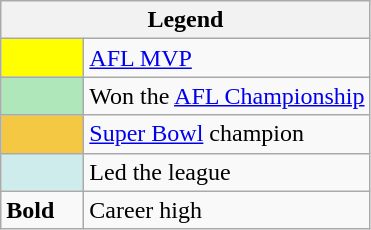<table class="wikitable mw-collapsible">
<tr>
<th colspan="2">Legend</th>
</tr>
<tr>
<td style="background:#ffff00; width:3em;"></td>
<td><a href='#'>AFL MVP</a></td>
</tr>
<tr>
<td style="background:#afe6ba; width:3em;"></td>
<td>Won the <a href='#'>AFL Championship</a></td>
</tr>
<tr>
<td style="background:#f4c842; width:3em;"></td>
<td><a href='#'>Super Bowl</a> champion</td>
</tr>
<tr>
<td style="background:#cfecec; width:3em;"></td>
<td>Led the league</td>
</tr>
<tr>
<td><strong>Bold</strong></td>
<td>Career high</td>
</tr>
</table>
